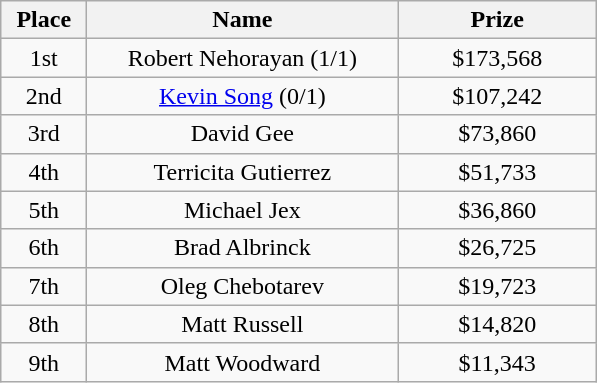<table class="wikitable">
<tr>
<th width="50">Place</th>
<th width="200">Name</th>
<th width="125">Prize</th>
</tr>
<tr>
<td align = "center">1st</td>
<td align = "center">Robert Nehorayan (1/1)</td>
<td align = "center">$173,568</td>
</tr>
<tr>
<td align = "center">2nd</td>
<td align = "center"><a href='#'>Kevin Song</a> (0/1)</td>
<td align = "center">$107,242</td>
</tr>
<tr>
<td align = "center">3rd</td>
<td align = "center">David Gee</td>
<td align = "center">$73,860</td>
</tr>
<tr>
<td align = "center">4th</td>
<td align = "center">Terricita Gutierrez</td>
<td align = "center">$51,733</td>
</tr>
<tr>
<td align = "center">5th</td>
<td align = "center">Michael Jex</td>
<td align = "center">$36,860</td>
</tr>
<tr>
<td align = "center">6th</td>
<td align = "center">Brad Albrinck</td>
<td align = "center">$26,725</td>
</tr>
<tr>
<td align = "center">7th</td>
<td align = "center">Oleg Chebotarev</td>
<td align = "center">$19,723</td>
</tr>
<tr>
<td align = "center">8th</td>
<td align = "center">Matt Russell</td>
<td align = "center">$14,820</td>
</tr>
<tr>
<td align = "center">9th</td>
<td align = "center">Matt Woodward</td>
<td align = "center">$11,343</td>
</tr>
</table>
